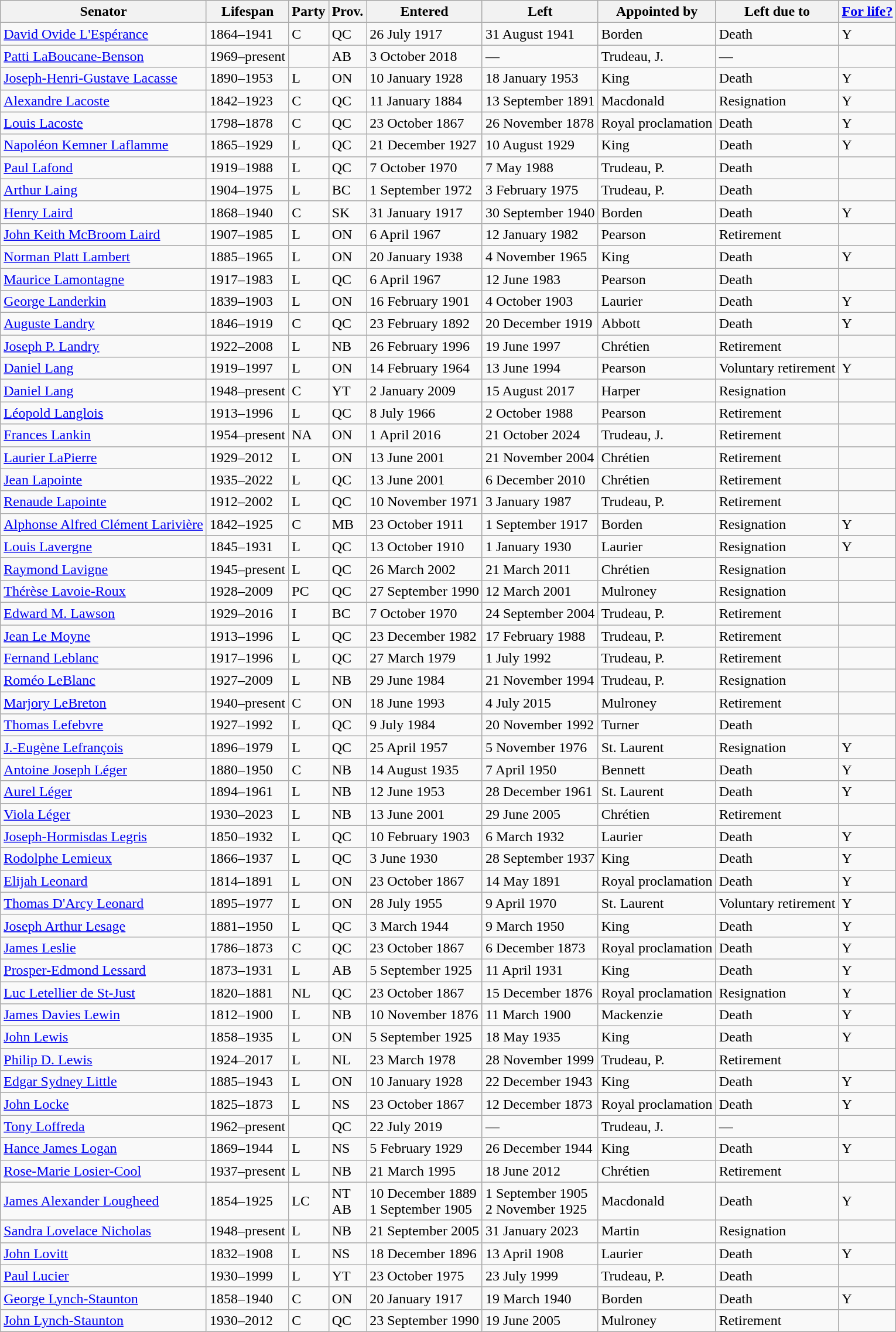<table class="wikitable sortable">
<tr>
<th>Senator</th>
<th>Lifespan</th>
<th>Party</th>
<th>Prov.</th>
<th>Entered</th>
<th>Left</th>
<th>Appointed by</th>
<th>Left due to</th>
<th><a href='#'>For life?</a></th>
</tr>
<tr>
<td><a href='#'>David Ovide L'Espérance</a></td>
<td>1864–1941</td>
<td>C</td>
<td>QC</td>
<td>26 July 1917</td>
<td>31 August 1941</td>
<td>Borden</td>
<td>Death</td>
<td>Y</td>
</tr>
<tr>
<td><a href='#'>Patti LaBoucane-Benson</a></td>
<td>1969–present</td>
<td></td>
<td>AB</td>
<td>3 October 2018</td>
<td>—</td>
<td>Trudeau, J.</td>
<td>—</td>
<td></td>
</tr>
<tr>
<td><a href='#'>Joseph-Henri-Gustave Lacasse</a></td>
<td>1890–1953</td>
<td>L</td>
<td>ON</td>
<td>10 January 1928</td>
<td>18 January 1953</td>
<td>King</td>
<td>Death</td>
<td>Y</td>
</tr>
<tr>
<td><a href='#'>Alexandre Lacoste</a></td>
<td>1842–1923</td>
<td>C</td>
<td>QC</td>
<td>11 January 1884</td>
<td>13 September 1891</td>
<td>Macdonald</td>
<td>Resignation</td>
<td>Y</td>
</tr>
<tr>
<td><a href='#'>Louis Lacoste</a></td>
<td>1798–1878</td>
<td>C</td>
<td>QC</td>
<td>23 October 1867</td>
<td>26 November 1878</td>
<td>Royal proclamation</td>
<td>Death</td>
<td>Y</td>
</tr>
<tr>
<td><a href='#'>Napoléon Kemner Laflamme</a></td>
<td>1865–1929</td>
<td>L</td>
<td>QC</td>
<td>21 December 1927</td>
<td>10 August 1929</td>
<td>King</td>
<td>Death</td>
<td>Y</td>
</tr>
<tr>
<td><a href='#'>Paul Lafond</a></td>
<td>1919–1988</td>
<td>L</td>
<td>QC</td>
<td>7 October 1970</td>
<td>7 May 1988</td>
<td>Trudeau, P.</td>
<td>Death</td>
<td></td>
</tr>
<tr>
<td><a href='#'>Arthur Laing</a></td>
<td>1904–1975</td>
<td>L</td>
<td>BC</td>
<td>1 September 1972</td>
<td>3 February 1975</td>
<td>Trudeau, P.</td>
<td>Death</td>
<td></td>
</tr>
<tr>
<td><a href='#'>Henry Laird</a></td>
<td>1868–1940</td>
<td>C</td>
<td>SK</td>
<td>31 January 1917</td>
<td>30 September 1940</td>
<td>Borden</td>
<td>Death</td>
<td>Y</td>
</tr>
<tr>
<td><a href='#'>John Keith McBroom Laird</a></td>
<td>1907–1985</td>
<td>L</td>
<td>ON</td>
<td>6 April 1967</td>
<td>12 January 1982</td>
<td>Pearson</td>
<td>Retirement</td>
<td></td>
</tr>
<tr>
<td><a href='#'>Norman Platt Lambert</a></td>
<td>1885–1965</td>
<td>L</td>
<td>ON</td>
<td>20 January 1938</td>
<td>4 November 1965</td>
<td>King</td>
<td>Death</td>
<td>Y</td>
</tr>
<tr>
<td><a href='#'>Maurice Lamontagne</a></td>
<td>1917–1983</td>
<td>L</td>
<td>QC</td>
<td>6 April 1967</td>
<td>12 June 1983</td>
<td>Pearson</td>
<td>Death</td>
<td></td>
</tr>
<tr>
<td><a href='#'>George Landerkin</a></td>
<td>1839–1903</td>
<td>L</td>
<td>ON</td>
<td>16 February 1901</td>
<td>4 October 1903</td>
<td>Laurier</td>
<td>Death</td>
<td>Y</td>
</tr>
<tr>
<td><a href='#'>Auguste Landry</a></td>
<td>1846–1919</td>
<td>C</td>
<td>QC</td>
<td>23 February 1892</td>
<td>20 December 1919</td>
<td>Abbott</td>
<td>Death</td>
<td>Y</td>
</tr>
<tr>
<td><a href='#'>Joseph P. Landry</a></td>
<td>1922–2008</td>
<td>L</td>
<td>NB</td>
<td>26 February 1996</td>
<td>19 June 1997</td>
<td>Chrétien</td>
<td>Retirement</td>
<td></td>
</tr>
<tr>
<td><a href='#'>Daniel Lang</a></td>
<td>1919–1997</td>
<td>L</td>
<td>ON</td>
<td>14 February 1964</td>
<td>13 June 1994</td>
<td>Pearson</td>
<td>Voluntary retirement</td>
<td>Y</td>
</tr>
<tr>
<td><a href='#'>Daniel Lang</a></td>
<td>1948–present</td>
<td>C</td>
<td>YT</td>
<td>2 January 2009</td>
<td>15 August 2017</td>
<td>Harper</td>
<td>Resignation</td>
<td></td>
</tr>
<tr>
<td><a href='#'>Léopold Langlois</a></td>
<td>1913–1996</td>
<td>L</td>
<td>QC</td>
<td>8 July 1966</td>
<td>2 October 1988</td>
<td>Pearson</td>
<td>Retirement</td>
<td></td>
</tr>
<tr>
<td><a href='#'>Frances Lankin</a></td>
<td>1954–present</td>
<td>NA</td>
<td>ON</td>
<td>1 April 2016</td>
<td>21 October 2024</td>
<td>Trudeau, J.</td>
<td>Retirement</td>
<td></td>
</tr>
<tr>
<td><a href='#'>Laurier LaPierre</a></td>
<td>1929–2012</td>
<td>L</td>
<td>ON</td>
<td>13 June 2001</td>
<td>21 November 2004</td>
<td>Chrétien</td>
<td>Retirement</td>
<td></td>
</tr>
<tr>
<td><a href='#'>Jean Lapointe</a></td>
<td>1935–2022</td>
<td>L</td>
<td>QC</td>
<td>13 June 2001</td>
<td>6 December 2010</td>
<td>Chrétien</td>
<td>Retirement</td>
<td></td>
</tr>
<tr>
<td><a href='#'>Renaude Lapointe</a></td>
<td>1912–2002</td>
<td>L</td>
<td>QC</td>
<td>10 November 1971</td>
<td>3 January 1987</td>
<td>Trudeau, P.</td>
<td>Retirement</td>
<td></td>
</tr>
<tr>
<td><a href='#'>Alphonse Alfred Clément Larivière</a></td>
<td>1842–1925</td>
<td>C</td>
<td>MB</td>
<td>23 October 1911</td>
<td>1 September 1917</td>
<td>Borden</td>
<td>Resignation</td>
<td>Y</td>
</tr>
<tr>
<td><a href='#'>Louis Lavergne</a></td>
<td>1845–1931</td>
<td>L</td>
<td>QC</td>
<td>13 October 1910</td>
<td>1 January 1930</td>
<td>Laurier</td>
<td>Resignation</td>
<td>Y</td>
</tr>
<tr>
<td><a href='#'>Raymond Lavigne</a></td>
<td>1945–present</td>
<td>L</td>
<td>QC</td>
<td>26 March 2002</td>
<td>21 March 2011</td>
<td>Chrétien</td>
<td>Resignation</td>
<td></td>
</tr>
<tr>
<td><a href='#'>Thérèse Lavoie-Roux</a></td>
<td>1928–2009</td>
<td>PC</td>
<td>QC</td>
<td>27 September 1990</td>
<td>12 March 2001</td>
<td>Mulroney</td>
<td>Resignation</td>
<td></td>
</tr>
<tr>
<td><a href='#'>Edward M. Lawson</a></td>
<td>1929–2016</td>
<td>I</td>
<td>BC</td>
<td>7 October 1970</td>
<td>24 September 2004</td>
<td>Trudeau, P.</td>
<td>Retirement</td>
<td></td>
</tr>
<tr>
<td><a href='#'>Jean Le Moyne</a></td>
<td>1913–1996</td>
<td>L</td>
<td>QC</td>
<td>23 December 1982</td>
<td>17 February 1988</td>
<td>Trudeau, P.</td>
<td>Retirement</td>
<td></td>
</tr>
<tr>
<td><a href='#'>Fernand Leblanc</a></td>
<td>1917–1996</td>
<td>L</td>
<td>QC</td>
<td>27 March 1979</td>
<td>1 July 1992</td>
<td>Trudeau, P.</td>
<td>Retirement</td>
<td></td>
</tr>
<tr>
<td><a href='#'>Roméo LeBlanc</a></td>
<td>1927–2009</td>
<td>L</td>
<td>NB</td>
<td>29 June 1984</td>
<td>21 November 1994</td>
<td>Trudeau, P.</td>
<td>Resignation</td>
<td></td>
</tr>
<tr>
<td><a href='#'>Marjory LeBreton</a></td>
<td>1940–present</td>
<td>C</td>
<td>ON</td>
<td>18 June 1993</td>
<td>4 July 2015</td>
<td>Mulroney</td>
<td>Retirement</td>
<td></td>
</tr>
<tr>
<td><a href='#'>Thomas Lefebvre</a></td>
<td>1927–1992</td>
<td>L</td>
<td>QC</td>
<td>9 July 1984</td>
<td>20 November 1992</td>
<td>Turner</td>
<td>Death</td>
<td></td>
</tr>
<tr>
<td><a href='#'>J.-Eugène Lefrançois</a></td>
<td>1896–1979</td>
<td>L</td>
<td>QC</td>
<td>25 April 1957</td>
<td>5 November 1976</td>
<td>St. Laurent</td>
<td>Resignation</td>
<td>Y</td>
</tr>
<tr>
<td><a href='#'>Antoine Joseph Léger</a></td>
<td>1880–1950</td>
<td>C</td>
<td>NB</td>
<td>14 August 1935</td>
<td>7 April 1950</td>
<td>Bennett</td>
<td>Death</td>
<td>Y</td>
</tr>
<tr>
<td><a href='#'>Aurel Léger</a></td>
<td>1894–1961</td>
<td>L</td>
<td>NB</td>
<td>12 June 1953</td>
<td>28 December 1961</td>
<td>St. Laurent</td>
<td>Death</td>
<td>Y</td>
</tr>
<tr>
<td><a href='#'>Viola Léger</a></td>
<td>1930–2023</td>
<td>L</td>
<td>NB</td>
<td>13 June 2001</td>
<td>29 June 2005</td>
<td>Chrétien</td>
<td>Retirement</td>
<td></td>
</tr>
<tr>
<td><a href='#'>Joseph-Hormisdas Legris</a></td>
<td>1850–1932</td>
<td>L</td>
<td>QC</td>
<td>10 February 1903</td>
<td>6 March 1932</td>
<td>Laurier</td>
<td>Death</td>
<td>Y</td>
</tr>
<tr>
<td><a href='#'>Rodolphe Lemieux</a></td>
<td>1866–1937</td>
<td>L</td>
<td>QC</td>
<td>3 June 1930</td>
<td>28 September 1937</td>
<td>King</td>
<td>Death</td>
<td>Y</td>
</tr>
<tr>
<td><a href='#'>Elijah Leonard</a></td>
<td>1814–1891</td>
<td>L</td>
<td>ON</td>
<td>23 October 1867</td>
<td>14 May 1891</td>
<td>Royal proclamation</td>
<td>Death</td>
<td>Y</td>
</tr>
<tr>
<td><a href='#'>Thomas D'Arcy Leonard</a></td>
<td>1895–1977</td>
<td>L</td>
<td>ON</td>
<td>28 July 1955</td>
<td>9 April 1970</td>
<td>St. Laurent</td>
<td>Voluntary retirement</td>
<td>Y</td>
</tr>
<tr>
<td><a href='#'>Joseph Arthur Lesage</a></td>
<td>1881–1950</td>
<td>L</td>
<td>QC</td>
<td>3 March 1944</td>
<td>9 March 1950</td>
<td>King</td>
<td>Death</td>
<td>Y</td>
</tr>
<tr>
<td><a href='#'>James Leslie</a></td>
<td>1786–1873</td>
<td>C</td>
<td>QC</td>
<td>23 October 1867</td>
<td>6 December 1873</td>
<td>Royal proclamation</td>
<td>Death</td>
<td>Y</td>
</tr>
<tr>
<td><a href='#'>Prosper-Edmond Lessard</a></td>
<td>1873–1931</td>
<td>L</td>
<td>AB</td>
<td>5 September 1925</td>
<td>11 April 1931</td>
<td>King</td>
<td>Death</td>
<td>Y</td>
</tr>
<tr>
<td><a href='#'>Luc Letellier de St-Just</a></td>
<td>1820–1881</td>
<td>NL</td>
<td>QC</td>
<td>23 October 1867</td>
<td>15 December 1876</td>
<td>Royal proclamation</td>
<td>Resignation</td>
<td>Y</td>
</tr>
<tr>
<td><a href='#'>James Davies Lewin</a></td>
<td>1812–1900</td>
<td>L</td>
<td>NB</td>
<td>10 November 1876</td>
<td>11 March 1900</td>
<td>Mackenzie</td>
<td>Death</td>
<td>Y</td>
</tr>
<tr>
<td><a href='#'>John Lewis</a></td>
<td>1858–1935</td>
<td>L</td>
<td>ON</td>
<td>5 September 1925</td>
<td>18 May 1935</td>
<td>King</td>
<td>Death</td>
<td>Y</td>
</tr>
<tr>
<td><a href='#'>Philip D. Lewis</a></td>
<td>1924–2017</td>
<td>L</td>
<td>NL</td>
<td>23 March 1978</td>
<td>28 November 1999</td>
<td>Trudeau, P.</td>
<td>Retirement</td>
<td></td>
</tr>
<tr>
<td><a href='#'>Edgar Sydney Little</a></td>
<td>1885–1943</td>
<td>L</td>
<td>ON</td>
<td>10 January 1928</td>
<td>22 December 1943</td>
<td>King</td>
<td>Death</td>
<td>Y</td>
</tr>
<tr>
<td><a href='#'>John Locke</a></td>
<td>1825–1873</td>
<td>L</td>
<td>NS</td>
<td>23 October 1867</td>
<td>12 December 1873</td>
<td>Royal proclamation</td>
<td>Death</td>
<td>Y</td>
</tr>
<tr>
<td><a href='#'>Tony Loffreda</a></td>
<td>1962–present</td>
<td></td>
<td>QC</td>
<td>22 July 2019</td>
<td>—</td>
<td>Trudeau, J.</td>
<td>—</td>
<td></td>
</tr>
<tr>
<td><a href='#'>Hance James Logan</a></td>
<td>1869–1944</td>
<td>L</td>
<td>NS</td>
<td>5 February 1929</td>
<td>26 December 1944</td>
<td>King</td>
<td>Death</td>
<td>Y</td>
</tr>
<tr>
<td><a href='#'>Rose-Marie Losier-Cool</a></td>
<td>1937–present</td>
<td>L</td>
<td>NB</td>
<td>21 March 1995</td>
<td>18 June 2012</td>
<td>Chrétien</td>
<td>Retirement</td>
<td></td>
</tr>
<tr>
<td><a href='#'>James Alexander Lougheed</a></td>
<td>1854–1925</td>
<td>LC</td>
<td>NT<br>AB</td>
<td>10 December 1889<br>1 September 1905</td>
<td>1 September 1905<br>2 November 1925</td>
<td>Macdonald</td>
<td>Death</td>
<td>Y</td>
</tr>
<tr>
<td><a href='#'>Sandra Lovelace Nicholas</a></td>
<td>1948–present</td>
<td>L</td>
<td>NB</td>
<td>21 September 2005</td>
<td>31 January 2023</td>
<td>Martin</td>
<td>Resignation</td>
<td></td>
</tr>
<tr>
<td><a href='#'>John Lovitt</a></td>
<td>1832–1908</td>
<td>L</td>
<td>NS</td>
<td>18 December 1896</td>
<td>13 April 1908</td>
<td>Laurier</td>
<td>Death</td>
<td>Y</td>
</tr>
<tr>
<td><a href='#'>Paul Lucier</a></td>
<td>1930–1999</td>
<td>L</td>
<td>YT</td>
<td>23 October 1975</td>
<td>23 July 1999</td>
<td>Trudeau, P.</td>
<td>Death</td>
<td></td>
</tr>
<tr>
<td><a href='#'>George Lynch-Staunton</a></td>
<td>1858–1940</td>
<td>C</td>
<td>ON</td>
<td>20 January 1917</td>
<td>19 March 1940</td>
<td>Borden</td>
<td>Death</td>
<td>Y</td>
</tr>
<tr>
<td><a href='#'>John Lynch-Staunton</a></td>
<td>1930–2012</td>
<td>C</td>
<td>QC</td>
<td>23 September 1990</td>
<td>19 June 2005</td>
<td>Mulroney</td>
<td>Retirement</td>
<td></td>
</tr>
</table>
